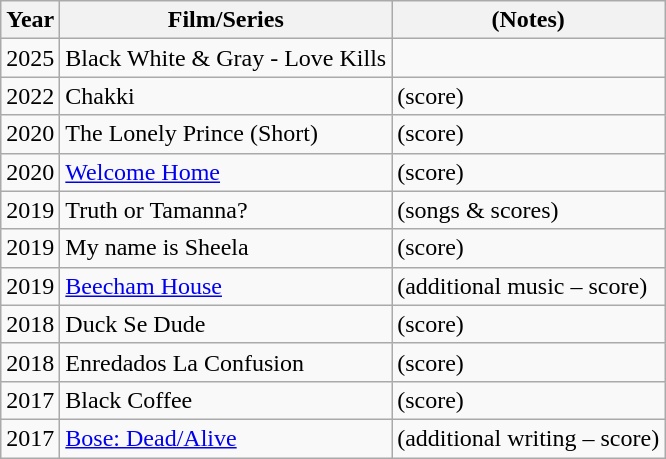<table class="wikitable">
<tr>
<th>Year</th>
<th>Film/Series</th>
<th>(Notes)</th>
</tr>
<tr>
<td>2025</td>
<td>Black White & Gray - Love Kills </td>
<td></td>
</tr>
<tr>
<td>2022</td>
<td>Chakki</td>
<td>(score)</td>
</tr>
<tr>
<td>2020</td>
<td>The Lonely Prince (Short)</td>
<td>(score)</td>
</tr>
<tr>
<td>2020</td>
<td><a href='#'>Welcome Home</a></td>
<td>(score)</td>
</tr>
<tr>
<td>2019</td>
<td>Truth or Tamanna?</td>
<td>(songs & scores)</td>
</tr>
<tr>
<td>2019</td>
<td>My name is Sheela</td>
<td>(score)</td>
</tr>
<tr>
<td>2019</td>
<td><a href='#'>Beecham House</a></td>
<td>(additional music – score)</td>
</tr>
<tr>
<td>2018</td>
<td>Duck Se Dude</td>
<td>(score)</td>
</tr>
<tr>
<td>2018</td>
<td>Enredados La Confusion</td>
<td>(score)</td>
</tr>
<tr>
<td>2017</td>
<td>Black Coffee</td>
<td>(score)</td>
</tr>
<tr>
<td>2017</td>
<td><a href='#'>Bose: Dead/Alive</a></td>
<td>(additional writing – score)</td>
</tr>
</table>
